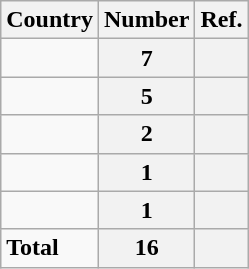<table class="wikitable centre sortable">
<tr>
<th>Country</th>
<th>Number</th>
<th>Ref.</th>
</tr>
<tr>
<td></td>
<th>7</th>
<th></th>
</tr>
<tr>
<td></td>
<th>5</th>
<th></th>
</tr>
<tr>
<td></td>
<th>2</th>
<th></th>
</tr>
<tr>
<td></td>
<th>1</th>
<th></th>
</tr>
<tr>
<td></td>
<th>1</th>
<th></th>
</tr>
<tr class="sortbottom">
<td><strong>Total</strong></td>
<th>16</th>
<th></th>
</tr>
</table>
